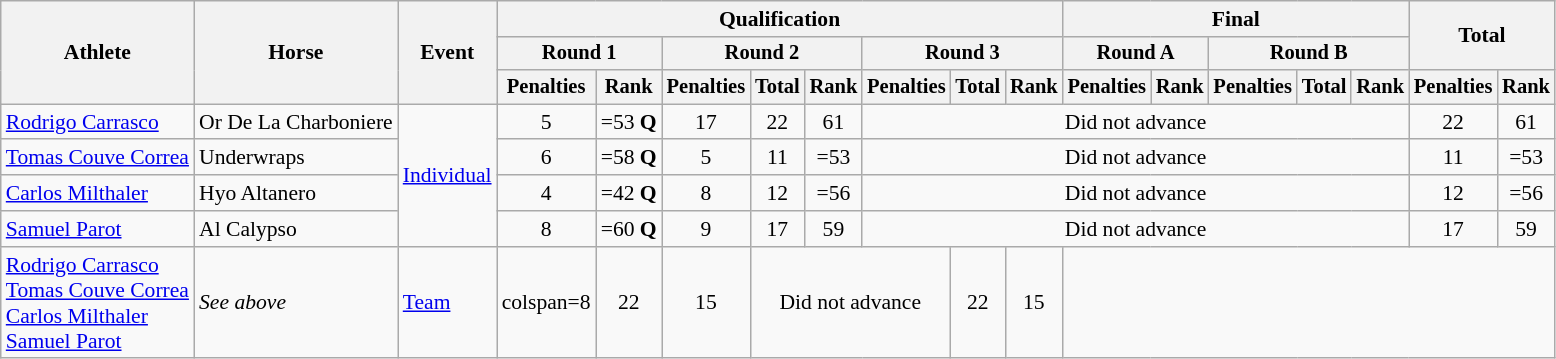<table class="wikitable" style="font-size:90%">
<tr>
<th rowspan="3">Athlete</th>
<th rowspan="3">Horse</th>
<th rowspan="3">Event</th>
<th colspan="8">Qualification</th>
<th colspan="5">Final</th>
<th rowspan=2 colspan="2">Total</th>
</tr>
<tr style="font-size:95%">
<th colspan="2">Round 1</th>
<th colspan="3">Round 2</th>
<th colspan="3">Round 3</th>
<th colspan="2">Round A</th>
<th colspan="3">Round B</th>
</tr>
<tr style="font-size:95%">
<th>Penalties</th>
<th>Rank</th>
<th>Penalties</th>
<th>Total</th>
<th>Rank</th>
<th>Penalties</th>
<th>Total</th>
<th>Rank</th>
<th>Penalties</th>
<th>Rank</th>
<th>Penalties</th>
<th>Total</th>
<th>Rank</th>
<th>Penalties</th>
<th>Rank</th>
</tr>
<tr align=center>
<td align=left><a href='#'>Rodrigo Carrasco</a></td>
<td align=left>Or De La Charboniere</td>
<td align=left rowspan=4><a href='#'>Individual</a></td>
<td>5</td>
<td>=53 <strong>Q</strong></td>
<td>17</td>
<td>22</td>
<td>61</td>
<td colspan=8>Did not advance</td>
<td>22</td>
<td>61</td>
</tr>
<tr align=center>
<td align=left><a href='#'>Tomas Couve Correa</a></td>
<td align=left>Underwraps</td>
<td>6</td>
<td>=58 <strong>Q</strong></td>
<td>5</td>
<td>11</td>
<td>=53</td>
<td colspan=8>Did not advance</td>
<td>11</td>
<td>=53</td>
</tr>
<tr align=center>
<td align=left><a href='#'>Carlos Milthaler</a></td>
<td align=left>Hyo Altanero</td>
<td>4</td>
<td>=42 <strong>Q</strong></td>
<td>8</td>
<td>12</td>
<td>=56</td>
<td colspan=8>Did not advance</td>
<td>12</td>
<td>=56</td>
</tr>
<tr align=center>
<td align=left><a href='#'>Samuel Parot</a></td>
<td align=left>Al Calypso</td>
<td>8</td>
<td>=60 <strong>Q</strong></td>
<td>9</td>
<td>17</td>
<td>59</td>
<td colspan=8>Did not advance</td>
<td>17</td>
<td>59</td>
</tr>
<tr align=center>
<td align=left><a href='#'>Rodrigo Carrasco</a><br><a href='#'>Tomas Couve Correa</a><br><a href='#'>Carlos Milthaler</a><br><a href='#'>Samuel Parot</a></td>
<td align=left><em>See above</em></td>
<td align=left><a href='#'>Team</a></td>
<td>colspan=8 </td>
<td>22</td>
<td>15</td>
<td colspan=3>Did not advance</td>
<td>22</td>
<td>15</td>
</tr>
</table>
